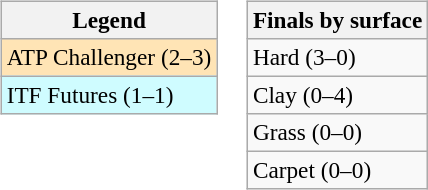<table>
<tr valign=top>
<td><br><table class=wikitable style=font-size:97%>
<tr>
<th>Legend</th>
</tr>
<tr bgcolor=moccasin>
<td>ATP Challenger (2–3)</td>
</tr>
<tr bgcolor=cffcff>
<td>ITF Futures (1–1)</td>
</tr>
</table>
</td>
<td><br><table class=wikitable style=font-size:97%>
<tr>
<th>Finals by surface</th>
</tr>
<tr>
<td>Hard (3–0)</td>
</tr>
<tr>
<td>Clay (0–4)</td>
</tr>
<tr>
<td>Grass (0–0)</td>
</tr>
<tr>
<td>Carpet (0–0)</td>
</tr>
</table>
</td>
</tr>
</table>
